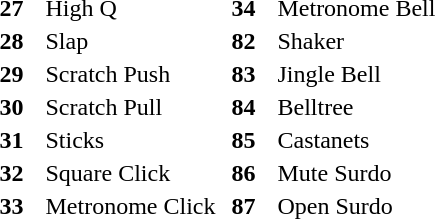<table>
<tr>
<td style="width: 20pt;"><strong>27</strong></td>
<td style="width: 90pt;">High Q</td>
<td style="width: 20pt;"><strong>34</strong></td>
<td style="width: 90pt;">Metronome Bell</td>
</tr>
<tr>
<td><strong>28</strong></td>
<td>Slap</td>
<td><strong>82</strong></td>
<td>Shaker</td>
</tr>
<tr>
<td><strong>29</strong></td>
<td>Scratch Push</td>
<td><strong>83</strong></td>
<td>Jingle Bell</td>
</tr>
<tr>
<td><strong>30</strong></td>
<td>Scratch Pull</td>
<td><strong>84</strong></td>
<td>Belltree</td>
</tr>
<tr>
<td><strong>31</strong></td>
<td>Sticks</td>
<td><strong>85</strong></td>
<td>Castanets</td>
</tr>
<tr>
<td><strong>32</strong></td>
<td>Square Click</td>
<td><strong>86</strong></td>
<td>Mute Surdo</td>
</tr>
<tr>
<td><strong>33</strong></td>
<td>Metronome Click</td>
<td><strong>87</strong></td>
<td>Open Surdo</td>
</tr>
</table>
